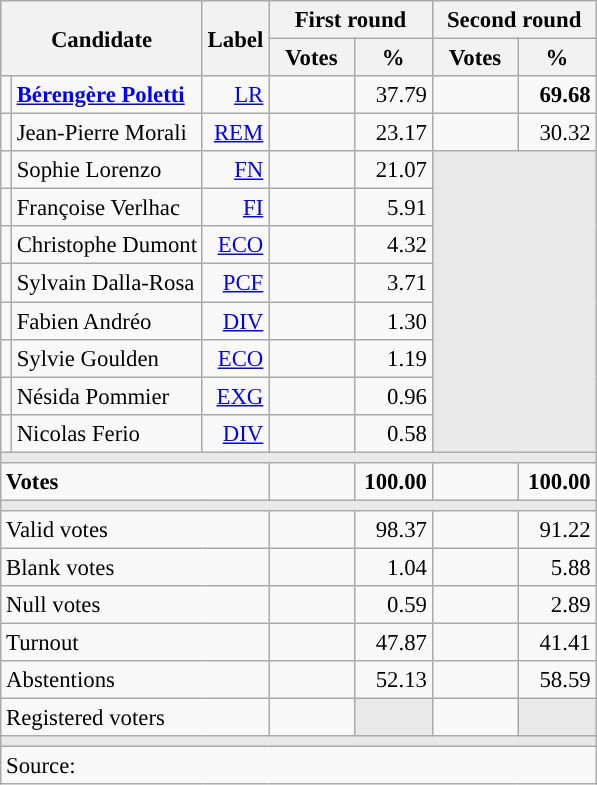<table class="wikitable" style="text-align:right;font-size:95%;">
<tr>
<th colspan="2" rowspan="2">Candidate</th>
<th rowspan="2">Label</th>
<th colspan="2">First round</th>
<th colspan="2">Second round</th>
</tr>
<tr>
<th style="width:50px;">Votes</th>
<th style="width:45px;">%</th>
<th style="width:50px;">Votes</th>
<th style="width:45px;">%</th>
</tr>
<tr>
<td style="color:inherit;background:"></td>
<td style="text-align:left;"><strong><a href='#'>Bérengère Poletti</a></strong></td>
<td><a href='#'>LR</a></td>
<td></td>
<td>37.79</td>
<td><strong></strong></td>
<td><strong>69.68</strong></td>
</tr>
<tr>
<td style="color:inherit;background:"></td>
<td style="text-align:left;">Jean-Pierre Morali</td>
<td><a href='#'>REM</a></td>
<td></td>
<td>23.17</td>
<td></td>
<td>30.32</td>
</tr>
<tr>
<td style="color:inherit;background:"></td>
<td style="text-align:left;">Sophie Lorenzo</td>
<td><a href='#'>FN</a></td>
<td></td>
<td>21.07</td>
<td colspan="2" rowspan="8" style="background:#E9E9E9;"></td>
</tr>
<tr>
<td style="color:inherit;background:"></td>
<td style="text-align:left;">Françoise Verlhac</td>
<td><a href='#'>FI</a></td>
<td></td>
<td>5.91</td>
</tr>
<tr>
<td style="color:inherit;background:"></td>
<td style="text-align:left;">Christophe Dumont</td>
<td><a href='#'>ECO</a></td>
<td></td>
<td>4.32</td>
</tr>
<tr>
<td style="color:inherit;background:"></td>
<td style="text-align:left;">Sylvain Dalla-Rosa</td>
<td><a href='#'>PCF</a></td>
<td></td>
<td>3.71</td>
</tr>
<tr>
<td style="color:inherit;background:"></td>
<td style="text-align:left;">Fabien Andréo</td>
<td><a href='#'>DIV</a></td>
<td></td>
<td>1.30</td>
</tr>
<tr>
<td style="color:inherit;background:"></td>
<td style="text-align:left;">Sylvie Goulden</td>
<td><a href='#'>ECO</a></td>
<td></td>
<td>1.19</td>
</tr>
<tr>
<td style="color:inherit;background:"></td>
<td style="text-align:left;">Nésida Pommier</td>
<td><a href='#'>EXG</a></td>
<td></td>
<td>0.96</td>
</tr>
<tr>
<td style="color:inherit;background:"></td>
<td style="text-align:left;">Nicolas Ferio</td>
<td><a href='#'>DIV</a></td>
<td></td>
<td>0.58</td>
</tr>
<tr>
<td colspan="7" style="background:#E9E9E9;"></td>
</tr>
<tr style="font-weight:bold;">
<td colspan="3" style="text-align:left;">Votes</td>
<td></td>
<td>100.00</td>
<td></td>
<td>100.00</td>
</tr>
<tr>
<td colspan="7" style="background:#E9E9E9;"></td>
</tr>
<tr>
<td colspan="3" style="text-align:left;">Valid votes</td>
<td></td>
<td>98.37</td>
<td></td>
<td>91.22</td>
</tr>
<tr>
<td colspan="3" style="text-align:left;">Blank votes</td>
<td></td>
<td>1.04</td>
<td></td>
<td>5.88</td>
</tr>
<tr>
<td colspan="3" style="text-align:left;">Null votes</td>
<td></td>
<td>0.59</td>
<td></td>
<td>2.89</td>
</tr>
<tr>
<td colspan="3" style="text-align:left;">Turnout</td>
<td></td>
<td>47.87</td>
<td></td>
<td>41.41</td>
</tr>
<tr>
<td colspan="3" style="text-align:left;">Abstentions</td>
<td></td>
<td>52.13</td>
<td></td>
<td>58.59</td>
</tr>
<tr>
<td colspan="3" style="text-align:left;">Registered voters</td>
<td></td>
<td style="background:#E9E9E9;"></td>
<td></td>
<td style="background:#E9E9E9;"></td>
</tr>
<tr>
<td colspan="7" style="background:#E9E9E9;"></td>
</tr>
<tr>
<td colspan="7" style="text-align:left;">Source: </td>
</tr>
</table>
